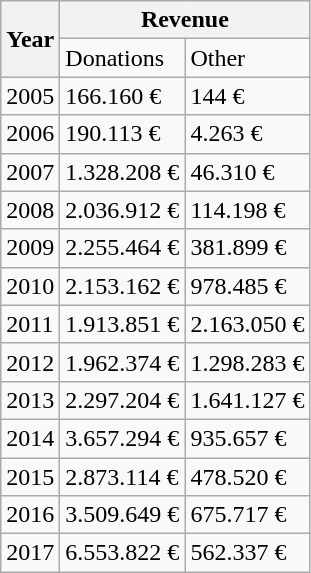<table class="wikitable">
<tr>
<th rowspan="2">Year</th>
<th colspan="2">Revenue</th>
</tr>
<tr>
<td>Donations</td>
<td>Other</td>
</tr>
<tr>
<td>2005</td>
<td>166.160 €</td>
<td>144 €</td>
</tr>
<tr>
<td>2006</td>
<td>190.113 €</td>
<td>4.263 €</td>
</tr>
<tr>
<td>2007</td>
<td>1.328.208 €</td>
<td>46.310 €</td>
</tr>
<tr>
<td>2008</td>
<td>2.036.912 €</td>
<td>114.198 €</td>
</tr>
<tr>
<td>2009</td>
<td>2.255.464 €</td>
<td>381.899 €</td>
</tr>
<tr>
<td>2010</td>
<td>2.153.162 €</td>
<td>978.485 €</td>
</tr>
<tr>
<td>2011</td>
<td>1.913.851 €</td>
<td>2.163.050 €</td>
</tr>
<tr>
<td>2012</td>
<td>1.962.374 €</td>
<td>1.298.283 €</td>
</tr>
<tr>
<td>2013</td>
<td>2.297.204 €</td>
<td>1.641.127 €</td>
</tr>
<tr>
<td>2014</td>
<td>3.657.294 €</td>
<td>935.657 €</td>
</tr>
<tr>
<td>2015</td>
<td>2.873.114 €</td>
<td>478.520 €</td>
</tr>
<tr>
<td>2016</td>
<td>3.509.649 €</td>
<td>675.717 €</td>
</tr>
<tr>
<td>2017</td>
<td>6.553.822 €</td>
<td>562.337 €</td>
</tr>
</table>
